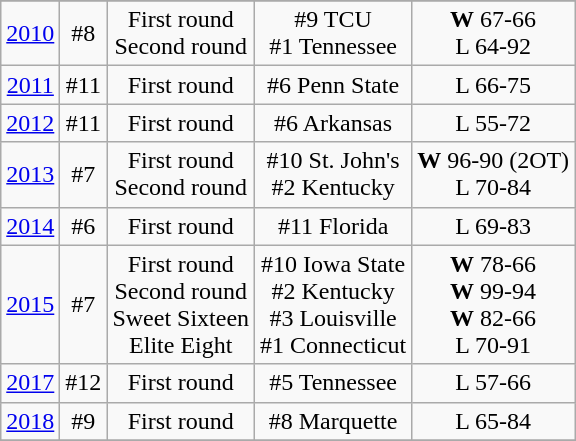<table class="wikitable" style="text-align:center">
<tr>
</tr>
<tr>
<td rowspan=1><a href='#'>2010</a></td>
<td>#8</td>
<td>First round<br>Second round</td>
<td>#9 TCU<br>#1 Tennessee</td>
<td><strong>W</strong> 67-66<br>L 64-92</td>
</tr>
<tr style="text-align:center;">
<td rowspan=1><a href='#'>2011</a></td>
<td>#11</td>
<td>First round</td>
<td>#6 Penn State</td>
<td>L 66-75</td>
</tr>
<tr style="text-align:center;">
<td rowspan=1><a href='#'>2012</a></td>
<td>#11</td>
<td>First round</td>
<td>#6 Arkansas</td>
<td>L 55-72</td>
</tr>
<tr style="text-align:center;">
<td rowspan=1><a href='#'>2013</a></td>
<td>#7</td>
<td>First round<br>Second round</td>
<td>#10 St. John's<br>#2 Kentucky</td>
<td><strong>W</strong> 96-90 (2OT)<br>L 70-84</td>
</tr>
<tr style="text-align:center;">
<td rowspan=1><a href='#'>2014</a></td>
<td>#6</td>
<td>First round</td>
<td>#11 Florida</td>
<td>L 69-83</td>
</tr>
<tr style="text-align:center;">
<td rowspan=1><a href='#'>2015</a></td>
<td>#7</td>
<td>First round<br>Second round<br>Sweet Sixteen<br>Elite Eight</td>
<td>#10 Iowa State<br>#2 Kentucky<br>#3 Louisville<br>#1 Connecticut</td>
<td><strong>W</strong> 78-66<br><strong>W</strong> 99-94<br><strong>W</strong> 82-66<br>L 70-91</td>
</tr>
<tr style="text-align:center;">
<td rowspan=1><a href='#'>2017</a></td>
<td>#12</td>
<td>First round</td>
<td>#5 Tennessee</td>
<td>L 57-66</td>
</tr>
<tr style="text-align:center;">
<td rowspan=1><a href='#'>2018</a></td>
<td>#9</td>
<td>First round</td>
<td>#8 Marquette</td>
<td>L 65-84</td>
</tr>
<tr style="text-align:center;">
</tr>
</table>
